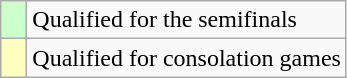<table class=wikitable>
<tr>
<td width=10px style="background-color:#ccffcc;"></td>
<td>Qualified for the semifinals</td>
</tr>
<tr>
<td width=10px style="background-color:#FFFFBF;"></td>
<td>Qualified for consolation games</td>
</tr>
</table>
